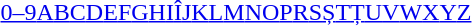<table id="toc" class="toc" summary="Class">
<tr>
<th></th>
</tr>
<tr>
<td style="text-align:center;"><a href='#'>0–9</a><a href='#'>A</a><a href='#'>B</a><a href='#'>C</a><a href='#'>D</a><a href='#'>E</a><a href='#'>F</a><a href='#'>G</a><a href='#'>H</a><a href='#'>I</a><a href='#'>Î</a><a href='#'>J</a><a href='#'>K</a><a href='#'>L</a><a href='#'>M</a><a href='#'>N</a><a href='#'>O</a><a href='#'>P</a><a href='#'>R</a><a href='#'>S</a><a href='#'>Ș</a><a href='#'>T</a><a href='#'>Ț</a><a href='#'>U</a><a href='#'>V</a><a href='#'>W</a><a href='#'>X</a><a href='#'>Y</a><a href='#'>Z</a></td>
</tr>
</table>
